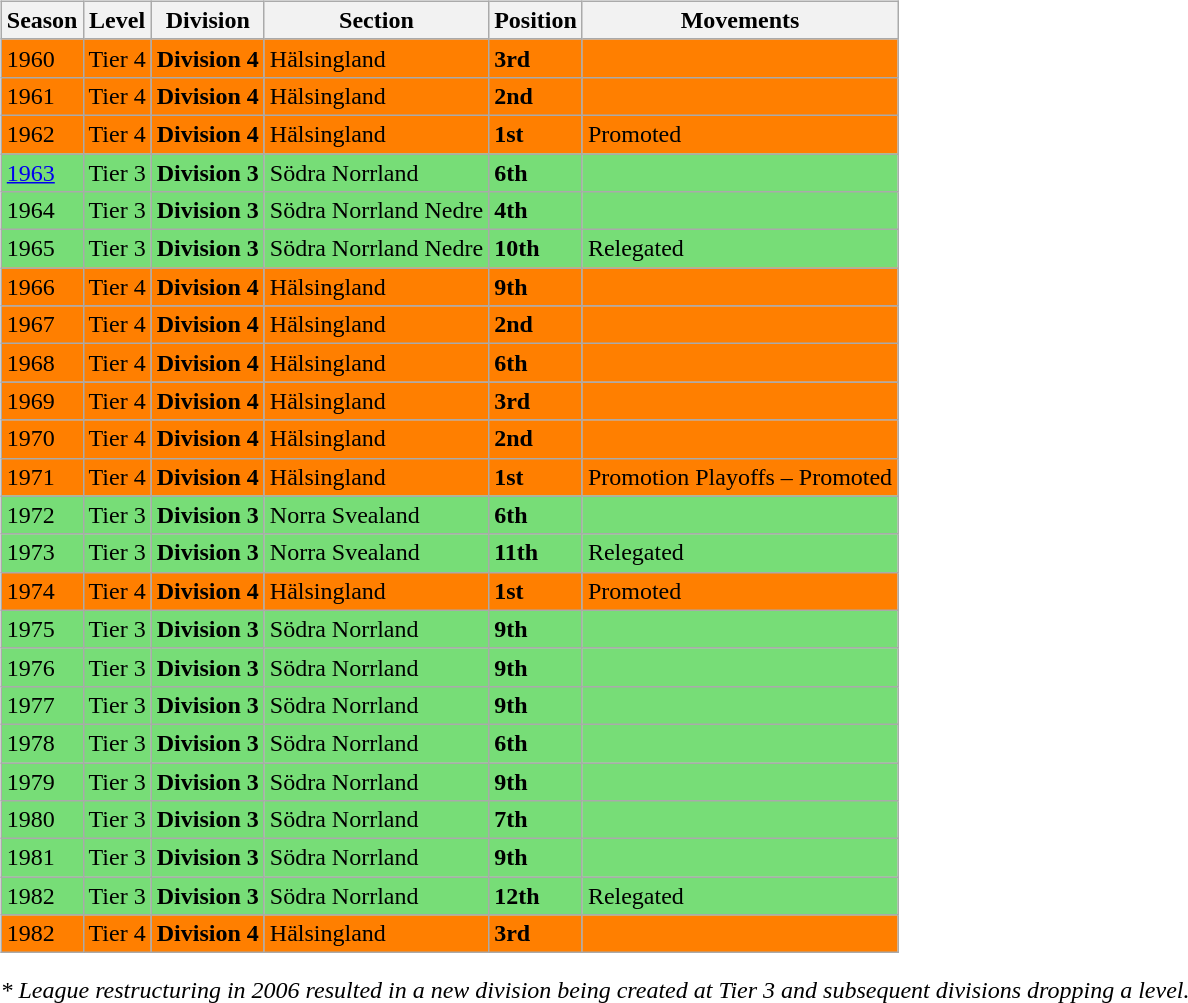<table>
<tr>
<td valign="top" width=0%><br><table class="wikitable">
<tr style="background:#f0f6fa;">
<th><strong>Season</strong></th>
<th><strong>Level</strong></th>
<th><strong>Division</strong></th>
<th><strong>Section</strong></th>
<th><strong>Position</strong></th>
<th><strong>Movements</strong></th>
</tr>
<tr>
<td style="background:#FF7F00;">1960</td>
<td style="background:#FF7F00;">Tier 4</td>
<td style="background:#FF7F00;"><strong>Division 4</strong></td>
<td style="background:#FF7F00;">Hälsingland</td>
<td style="background:#FF7F00;"><strong>3rd</strong></td>
<td style="background:#FF7F00;"></td>
</tr>
<tr>
<td style="background:#FF7F00;">1961</td>
<td style="background:#FF7F00;">Tier 4</td>
<td style="background:#FF7F00;"><strong>Division 4</strong></td>
<td style="background:#FF7F00;">Hälsingland</td>
<td style="background:#FF7F00;"><strong>2nd</strong></td>
<td style="background:#FF7F00;"></td>
</tr>
<tr>
<td style="background:#FF7F00;">1962</td>
<td style="background:#FF7F00;">Tier 4</td>
<td style="background:#FF7F00;"><strong>Division 4</strong></td>
<td style="background:#FF7F00;">Hälsingland</td>
<td style="background:#FF7F00;"><strong>1st</strong></td>
<td style="background:#FF7F00;">Promoted</td>
</tr>
<tr>
<td style="background:#77DD77;"><a href='#'>1963</a></td>
<td style="background:#77DD77;">Tier 3</td>
<td style="background:#77DD77;"><strong>Division 3</strong></td>
<td style="background:#77DD77;">Södra Norrland</td>
<td style="background:#77DD77;"><strong>6th</strong></td>
<td style="background:#77DD77;"></td>
</tr>
<tr>
<td style="background:#77DD77;">1964</td>
<td style="background:#77DD77;">Tier 3</td>
<td style="background:#77DD77;"><strong>Division 3</strong></td>
<td style="background:#77DD77;">Södra Norrland Nedre</td>
<td style="background:#77DD77;"><strong>4th</strong></td>
<td style="background:#77DD77;"></td>
</tr>
<tr>
<td style="background:#77DD77;">1965</td>
<td style="background:#77DD77;">Tier 3</td>
<td style="background:#77DD77;"><strong>Division 3</strong></td>
<td style="background:#77DD77;">Södra Norrland Nedre</td>
<td style="background:#77DD77;"><strong>10th</strong></td>
<td style="background:#77DD77;">Relegated</td>
</tr>
<tr>
<td style="background:#FF7F00;">1966</td>
<td style="background:#FF7F00;">Tier 4</td>
<td style="background:#FF7F00;"><strong>Division 4</strong></td>
<td style="background:#FF7F00;">Hälsingland</td>
<td style="background:#FF7F00;"><strong>9th</strong></td>
<td style="background:#FF7F00;"></td>
</tr>
<tr>
<td style="background:#FF7F00;">1967</td>
<td style="background:#FF7F00;">Tier 4</td>
<td style="background:#FF7F00;"><strong>Division 4</strong></td>
<td style="background:#FF7F00;">Hälsingland</td>
<td style="background:#FF7F00;"><strong>2nd</strong></td>
<td style="background:#FF7F00;"></td>
</tr>
<tr>
<td style="background:#FF7F00;">1968</td>
<td style="background:#FF7F00;">Tier 4</td>
<td style="background:#FF7F00;"><strong>Division 4</strong></td>
<td style="background:#FF7F00;">Hälsingland</td>
<td style="background:#FF7F00;"><strong>6th</strong></td>
<td style="background:#FF7F00;"></td>
</tr>
<tr>
<td style="background:#FF7F00;">1969</td>
<td style="background:#FF7F00;">Tier 4</td>
<td style="background:#FF7F00;"><strong>Division 4</strong></td>
<td style="background:#FF7F00;">Hälsingland</td>
<td style="background:#FF7F00;"><strong>3rd</strong></td>
<td style="background:#FF7F00;"></td>
</tr>
<tr>
<td style="background:#FF7F00;">1970</td>
<td style="background:#FF7F00;">Tier 4</td>
<td style="background:#FF7F00;"><strong>Division 4</strong></td>
<td style="background:#FF7F00;">Hälsingland</td>
<td style="background:#FF7F00;"><strong>2nd</strong></td>
<td style="background:#FF7F00;"></td>
</tr>
<tr>
<td style="background:#FF7F00;">1971</td>
<td style="background:#FF7F00;">Tier 4</td>
<td style="background:#FF7F00;"><strong>Division 4</strong></td>
<td style="background:#FF7F00;">Hälsingland</td>
<td style="background:#FF7F00;"><strong>1st</strong></td>
<td style="background:#FF7F00;">Promotion Playoffs – Promoted</td>
</tr>
<tr>
<td style="background:#77DD77;">1972</td>
<td style="background:#77DD77;">Tier 3</td>
<td style="background:#77DD77;"><strong>Division 3</strong></td>
<td style="background:#77DD77;">Norra Svealand</td>
<td style="background:#77DD77;"><strong>6th</strong></td>
<td style="background:#77DD77;"></td>
</tr>
<tr>
<td style="background:#77DD77;">1973</td>
<td style="background:#77DD77;">Tier 3</td>
<td style="background:#77DD77;"><strong>Division 3</strong></td>
<td style="background:#77DD77;">Norra Svealand</td>
<td style="background:#77DD77;"><strong>11th</strong></td>
<td style="background:#77DD77;">Relegated</td>
</tr>
<tr>
<td style="background:#FF7F00;">1974</td>
<td style="background:#FF7F00;">Tier 4</td>
<td style="background:#FF7F00;"><strong>Division 4</strong></td>
<td style="background:#FF7F00;">Hälsingland</td>
<td style="background:#FF7F00;"><strong>1st</strong></td>
<td style="background:#FF7F00;">Promoted</td>
</tr>
<tr>
<td style="background:#77DD77;">1975</td>
<td style="background:#77DD77;">Tier 3</td>
<td style="background:#77DD77;"><strong>Division 3</strong></td>
<td style="background:#77DD77;">Södra Norrland</td>
<td style="background:#77DD77;"><strong>9th</strong></td>
<td style="background:#77DD77;"></td>
</tr>
<tr>
<td style="background:#77DD77;">1976</td>
<td style="background:#77DD77;">Tier 3</td>
<td style="background:#77DD77;"><strong>Division 3</strong></td>
<td style="background:#77DD77;">Södra Norrland</td>
<td style="background:#77DD77;"><strong>9th</strong></td>
<td style="background:#77DD77;"></td>
</tr>
<tr>
<td style="background:#77DD77;">1977</td>
<td style="background:#77DD77;">Tier 3</td>
<td style="background:#77DD77;"><strong>Division 3</strong></td>
<td style="background:#77DD77;">Södra Norrland</td>
<td style="background:#77DD77;"><strong>9th</strong></td>
<td style="background:#77DD77;"></td>
</tr>
<tr>
<td style="background:#77DD77;">1978</td>
<td style="background:#77DD77;">Tier 3</td>
<td style="background:#77DD77;"><strong>Division 3</strong></td>
<td style="background:#77DD77;">Södra Norrland</td>
<td style="background:#77DD77;"><strong>6th</strong></td>
<td style="background:#77DD77;"></td>
</tr>
<tr>
<td style="background:#77DD77;">1979</td>
<td style="background:#77DD77;">Tier 3</td>
<td style="background:#77DD77;"><strong>Division 3</strong></td>
<td style="background:#77DD77;">Södra Norrland</td>
<td style="background:#77DD77;"><strong>9th</strong></td>
<td style="background:#77DD77;"></td>
</tr>
<tr>
<td style="background:#77DD77;">1980</td>
<td style="background:#77DD77;">Tier 3</td>
<td style="background:#77DD77;"><strong>Division 3</strong></td>
<td style="background:#77DD77;">Södra Norrland</td>
<td style="background:#77DD77;"><strong>7th</strong></td>
<td style="background:#77DD77;"></td>
</tr>
<tr>
<td style="background:#77DD77;">1981</td>
<td style="background:#77DD77;">Tier 3</td>
<td style="background:#77DD77;"><strong>Division 3</strong></td>
<td style="background:#77DD77;">Södra Norrland</td>
<td style="background:#77DD77;"><strong>9th</strong></td>
<td style="background:#77DD77;"></td>
</tr>
<tr>
<td style="background:#77DD77;">1982</td>
<td style="background:#77DD77;">Tier 3</td>
<td style="background:#77DD77;"><strong>Division 3</strong></td>
<td style="background:#77DD77;">Södra Norrland</td>
<td style="background:#77DD77;"><strong>12th</strong></td>
<td style="background:#77DD77;">Relegated</td>
</tr>
<tr>
<td style="background:#FF7F00;">1982</td>
<td style="background:#FF7F00;">Tier 4</td>
<td style="background:#FF7F00;"><strong>Division 4</strong></td>
<td style="background:#FF7F00;">Hälsingland</td>
<td style="background:#FF7F00;"><strong>3rd</strong></td>
<td style="background:#FF7F00;"></td>
</tr>
</table>
<em>* League restructuring in 2006 resulted in a new division being created at Tier 3 and subsequent divisions dropping a level.</em>

</td>
</tr>
</table>
